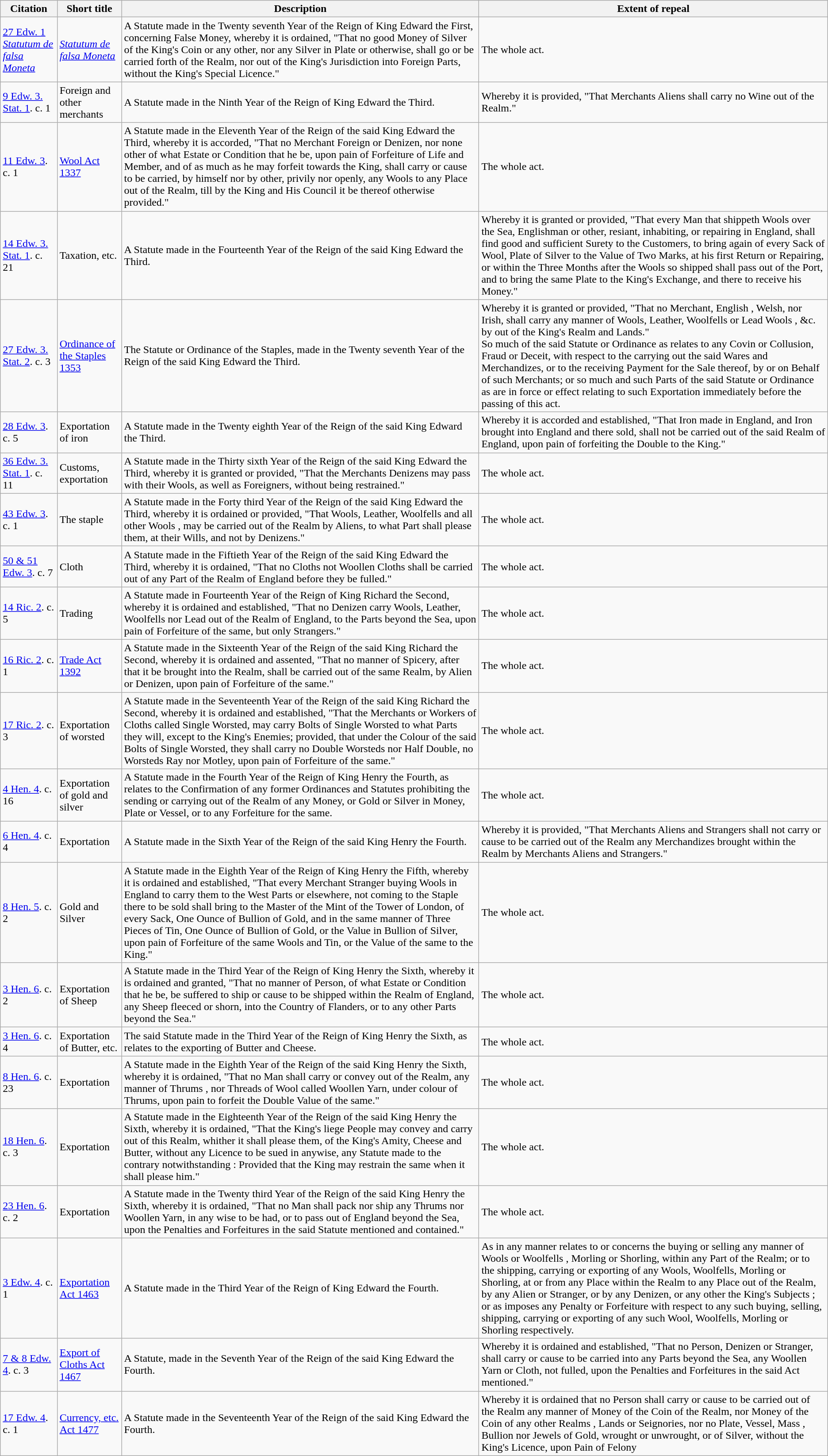<table class="wikitable">
<tr>
<th>Citation</th>
<th>Short title</th>
<th>Description</th>
<th>Extent of repeal</th>
</tr>
<tr>
<td><a href='#'>27 Edw. 1</a> <em><a href='#'>Statutum de falsa Moneta</a></em></td>
<td><em><a href='#'>Statutum de falsa Moneta</a></em></td>
<td>A Statute made in the Twenty seventh Year of the Reign of King Edward the First, concerning False Money, whereby it is ordained, "That no good Money of Silver of the King's Coin or any other, nor any Silver in Plate or otherwise, shall go or be carried forth of the Realm, nor out of the King's Jurisdiction into Foreign Parts, without the King's Special Licence."</td>
<td>The whole act.</td>
</tr>
<tr>
<td><a href='#'>9 Edw. 3. Stat. 1</a>. c. 1</td>
<td>Foreign and other merchants</td>
<td>A Statute made in the Ninth Year of the Reign of King Edward the Third.</td>
<td>Whereby it is provided, "That Merchants Aliens shall carry no Wine out of the Realm."</td>
</tr>
<tr>
<td><a href='#'>11 Edw. 3</a>. c. 1</td>
<td><a href='#'>Wool Act 1337</a></td>
<td>A Statute made in the Eleventh Year of the Reign of the said King Edward the Third, whereby it is accorded, "That no Merchant Foreign or Denizen, nor none other of what Estate or Condition that he be, upon pain of Forfeiture of Life and Member, and of as much as he may forfeit towards the King, shall carry or cause to be carried, by himself nor by other, privily nor openly, any Wools to any Place out of the Realm, till by the King and His Council it be thereof otherwise provided."</td>
<td>The whole act.</td>
</tr>
<tr>
<td><a href='#'>14 Edw. 3. Stat. 1</a>. c. 21</td>
<td>Taxation, etc.</td>
<td>A Statute made in the Fourteenth Year of the Reign of the said King Edward the Third.</td>
<td>Whereby it is granted or provided, "That every Man that shippeth Wools over the Sea, Englishman or other, resiant, inhabiting, or repairing in England, shall find good and sufficient Surety to the Customers, to bring again of every Sack of Wool, Plate of Silver to the Value of Two Marks, at his first Return or Repairing, or within the Three Months after the Wools so shipped shall pass out of the Port, and to bring the same Plate to the King's Exchange, and there to receive his Money."</td>
</tr>
<tr>
<td><a href='#'>27 Edw. 3. Stat. 2</a>. c. 3</td>
<td><a href='#'>Ordinance of the Staples 1353</a></td>
<td>The Statute or Ordinance of the Staples, made in the Twenty seventh Year of the Reign of the said King Edward the Third.</td>
<td>Whereby it is granted or provided, "That no Merchant, English , Welsh, nor Irish, shall carry any manner of Wools, Leather, Woolfells or Lead Wools , &c. by out of the King's Realm and Lands."<br>So much of the said Statute or Ordinance as relates to any Covin or Collusion, Fraud or Deceit, with respect to the carrying out the said Wares and Merchandizes, or to the receiving Payment for the Sale thereof, by or on Behalf of such Merchants; or so much and such Parts of the said Statute or Ordinance as are in force or effect relating to such Exportation immediately before the passing of this act.</td>
</tr>
<tr>
<td><a href='#'>28 Edw. 3</a>. c. 5</td>
<td>Exportation of iron</td>
<td>A Statute made in the Twenty eighth Year of  the Reign of the said King Edward the Third.</td>
<td>Whereby it is accorded and established, "That Iron made in England, and Iron brought into England and there sold, shall not be carried out of the said Realm of England, upon pain of forfeiting the Double to the King."</td>
</tr>
<tr>
<td><a href='#'>36 Edw. 3. Stat. 1</a>. c. 11</td>
<td>Customs, exportation</td>
<td>A Statute made in the Thirty sixth Year of the Reign of the said King Edward the Third, whereby it is granted or provided, "That the Merchants Denizens may pass with their Wools, as well as Foreigners, without being restrained."</td>
<td>The whole act.</td>
</tr>
<tr>
<td><a href='#'>43 Edw. 3</a>. c. 1</td>
<td>The staple</td>
<td>A Statute made in the Forty third Year of the Reign of the said King Edward the Third, whereby it is ordained or provided, "That Wools, Leather, Woolfells and all other Wools , may be carried out of the Realm by Aliens, to what Part shall please them, at their Wills, and not by Denizens."</td>
<td>The whole act.</td>
</tr>
<tr>
<td><a href='#'>50 & 51 Edw. 3</a>. c. 7</td>
<td>Cloth</td>
<td>A Statute made in the Fiftieth Year of the Reign of the said King Edward the Third, whereby it is ordained, "That no Cloths not Woollen Cloths shall be carried out of any Part of the Realm of England before they be fulled."</td>
<td>The whole act.</td>
</tr>
<tr>
<td><a href='#'>14 Ric. 2</a>. c. 5</td>
<td>Trading</td>
<td>A Statute made in Fourteenth Year of the Reign of King Richard the Second, whereby it is ordained and established, "That no Denizen carry Wools, Leather, Woolfells nor Lead out of the Realm of England, to the Parts beyond the Sea, upon pain of Forfeiture of the same, but only Strangers."</td>
<td>The whole act.</td>
</tr>
<tr>
<td><a href='#'>16 Ric. 2</a>. c. 1</td>
<td><a href='#'>Trade Act 1392</a></td>
<td>A Statute made in the Sixteenth Year of the Reign of the said King Richard the Second, whereby it is ordained and assented, "That no manner of Spicery, after that it be brought into the Realm, shall be carried out of the same Realm, by Alien or Denizen, upon pain of Forfeiture of the same."</td>
<td>The whole act.</td>
</tr>
<tr>
<td><a href='#'>17 Ric. 2</a>. c. 3</td>
<td>Exportation of worsted</td>
<td>A Statute made in the Seventeenth Year of the Reign of the said King Richard the Second, whereby it is ordained and established, "That the Merchants or Workers of Cloths called Single Worsted, may carry Bolts of Single Worsted to what Parts they will, except to the King's Enemies; provided, that under the Colour of the said Bolts of Single Worsted, they shall carry no Double Worsteds nor Half Double, no Worsteds Ray nor Motley, upon pain of Forfeiture of the same."</td>
<td>The whole act.</td>
</tr>
<tr>
<td><a href='#'>4 Hen. 4</a>. c. 16</td>
<td>Exportation of gold and silver</td>
<td>A Statute made in the Fourth Year of the Reign of King Henry the Fourth, as relates to the Confirmation of any former Ordinances and Statutes prohibiting the sending or carrying out of the Realm of any Money, or Gold or Silver in Money, Plate or Vessel, or to any Forfeiture for the same.</td>
<td>The whole act.</td>
</tr>
<tr>
<td><a href='#'>6 Hen. 4</a>. c. 4</td>
<td>Exportation</td>
<td>A Statute made in the Sixth Year of the Reign of the said King Henry the Fourth.</td>
<td>Whereby it is provided, "That Merchants Aliens and Strangers shall not carry or cause to be carried out of the Realm any Merchandizes brought within the Realm by Merchants Aliens and Strangers."</td>
</tr>
<tr>
<td><a href='#'>8 Hen. 5</a>. c. 2</td>
<td>Gold and Silver</td>
<td>A Statute made in the Eighth Year of the Reign of King Henry the Fifth, whereby it is ordained and established, "That every Merchant Stranger buying Wools in England to carry them to the West Parts or elsewhere, not coming to the Staple there to be sold shall bring to the Master of the Mint of the Tower of London, of every Sack, One Ounce of Bullion of Gold, and in the same manner of Three Pieces of Tin, One Ounce of Bullion of Gold, or the Value in Bullion of Silver, upon pain of Forfeiture of the same Wools and Tin, or the Value of the same to the King."</td>
<td>The whole act.</td>
</tr>
<tr>
<td><a href='#'>3 Hen. 6</a>. c. 2</td>
<td>Exportation of Sheep</td>
<td>A Statute made in the Third Year of the Reign of King Henry the Sixth, whereby it is ordained and granted, "That no manner of Person, of what Estate or Condition that he be, be suffered to ship or cause to be shipped within the Realm of England, any Sheep fleeced or shorn, into the Country of Flanders, or to any other Parts beyond the Sea."</td>
<td>The whole act.</td>
</tr>
<tr>
<td><a href='#'>3 Hen. 6</a>. c. 4</td>
<td>Exportation of Butter, etc.</td>
<td>The said Statute made in the Third Year of the Reign of King Henry the Sixth, as relates to the exporting of Butter and Cheese.</td>
<td>The whole act.</td>
</tr>
<tr>
<td><a href='#'>8 Hen. 6</a>. c. 23</td>
<td>Exportation</td>
<td>A Statute made in the Eighth Year of the Reign of the said King Henry the Sixth, whereby it is ordained, "That no Man shall carry or convey out of the Realm, any manner of Thrums , nor Threads of Wool called Woollen Yarn, under colour of Thrums, upon pain to forfeit the Double Value of the same."</td>
<td>The whole act.</td>
</tr>
<tr>
<td><a href='#'>18 Hen. 6</a>. c. 3</td>
<td>Exportation</td>
<td>A Statute made in the Eighteenth Year of the Reign of the said King Henry the Sixth, whereby it is ordained, "That the King's liege People may convey and carry out of this Realm, whither it shall please them, of the King's Amity, Cheese and Butter, without any Licence to be sued in anywise, any Statute made to the contrary notwithstanding : Provided that the King may restrain the same when it shall please him."</td>
<td>The whole act.</td>
</tr>
<tr>
<td><a href='#'>23 Hen. 6</a>. c. 2</td>
<td>Exportation</td>
<td>A Statute made in the Twenty third Year of the Reign of the said King Henry the Sixth, whereby it is ordained, "That no Man shall pack nor ship any Thrums nor Woollen Yarn, in any wise to be had, or to pass out of England beyond the Sea, upon the Penalties and Forfeitures in the said Statute mentioned and contained."</td>
<td>The whole act.</td>
</tr>
<tr>
<td><a href='#'>3 Edw. 4</a>. c. 1</td>
<td><a href='#'>Exportation Act 1463</a></td>
<td>A Statute made in the Third Year of the Reign of King Edward the Fourth.</td>
<td>As in any manner relates to or concerns the buying or selling any manner of Wools or Woolfells , Morling or Shorling, within any Part of the Realm; or to the shipping, carrying or exporting of any Wools, Woolfells, Morling or Shorling, at or from any Place within the Realm to any Place out of the Realm, by any Alien or Stranger, or by any Denizen, or any other the King's Subjects ; or as imposes any Penalty or Forfeiture with respect to any such buying, selling, shipping, carrying or exporting of any such Wool, Woolfells, Morling or Shorling respectively.</td>
</tr>
<tr>
<td><a href='#'>7 & 8 Edw. 4</a>. c. 3</td>
<td><a href='#'>Export of Cloths Act 1467</a></td>
<td>A Statute, made in the Seventh Year of the Reign of the said King Edward the Fourth.</td>
<td>Whereby it is ordained and established, "That no Person, Denizen or Stranger, shall carry or cause to be carried into any Parts beyond the Sea, any Woollen Yarn or Cloth, not fulled, upon the Penalties and Forfeitures in the said Act mentioned."</td>
</tr>
<tr>
<td><a href='#'>17 Edw. 4</a>. c. 1</td>
<td><a href='#'>Currency, etc. Act 1477</a></td>
<td>A Statute made in the Seventeenth Year of the Reign of the said King Edward the Fourth.</td>
<td>Whereby it is ordained that no Person shall carry or cause to be carried out of the Realm any manner of Money of the Coin of the Realm, nor Money of the Coin of any other Realms , Lands or Seignories, nor no Plate, Vessel, Mass , Bullion nor Jewels of Gold, wrought or unwrought, or of Silver, without the King's Licence, upon Pain of Felony</td>
</tr>
</table>
